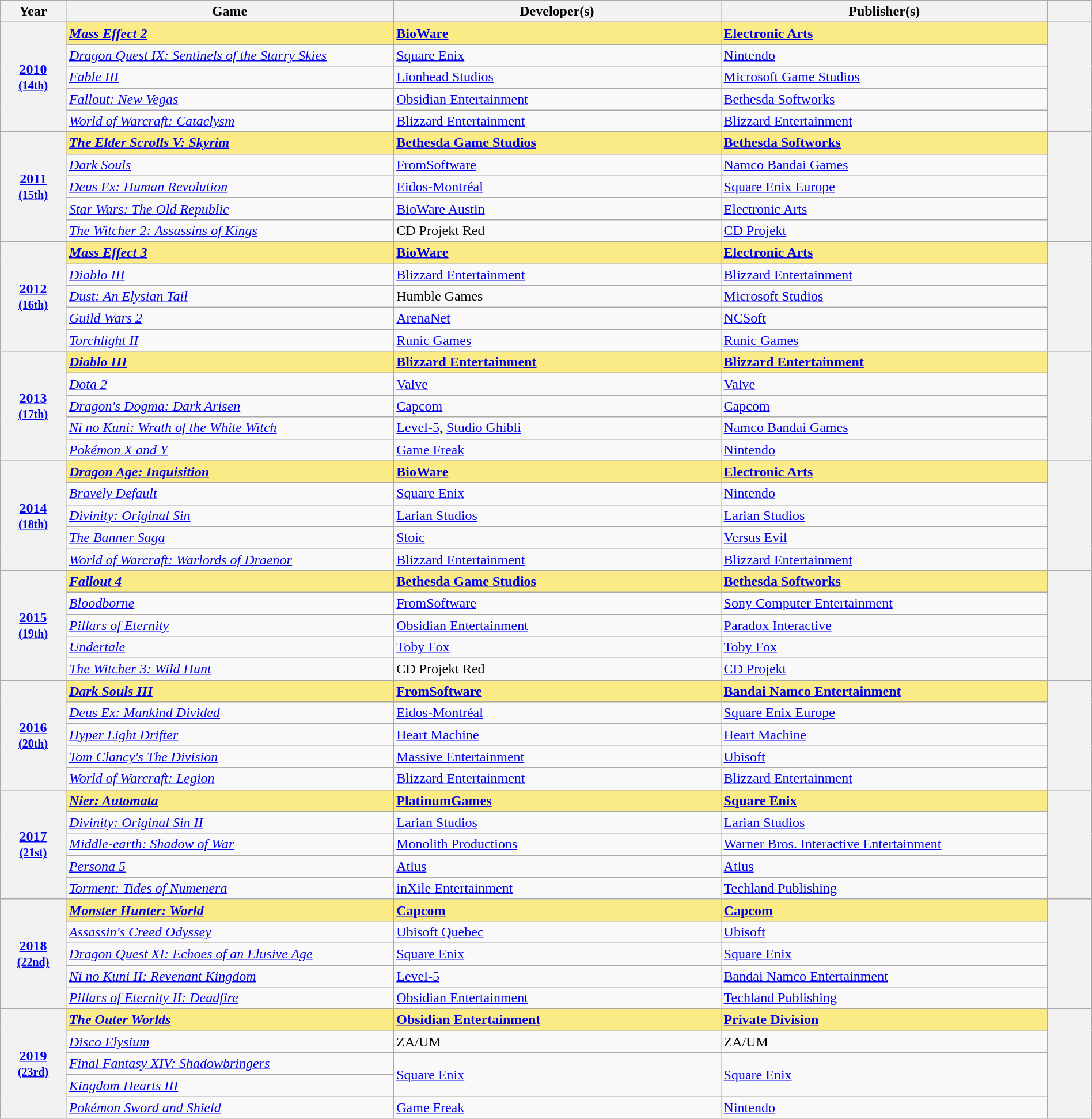<table class="wikitable sortable" style="width:100%">
<tr style="background:#bebebe">
<th scope="col" style="width:6%;">Year</th>
<th scope="col" style="width:30%;">Game</th>
<th scope="col" style="width:30%;">Developer(s)</th>
<th scope="col" style="width:30%;">Publisher(s)</th>
<th scope="col" style="width:4%;" class="unsortable"></th>
</tr>
<tr>
<th scope="row" rowspan="5" style="text-align:center"><a href='#'>2010</a> <br><small><a href='#'>(14th)</a> </small></th>
<td style="background:#FAEB86"><strong><em><a href='#'>Mass Effect 2</a></em></strong></td>
<td style="background:#FAEB86"><strong><a href='#'>BioWare</a></strong></td>
<td style="background:#FAEB86"><strong><a href='#'>Electronic Arts</a></strong></td>
<th scope="row" rowspan="5" style="text-align;center;"></th>
</tr>
<tr>
<td><em><a href='#'>Dragon Quest IX: Sentinels of the Starry Skies</a></em></td>
<td><a href='#'>Square Enix</a></td>
<td><a href='#'>Nintendo</a></td>
</tr>
<tr>
<td><em><a href='#'>Fable III</a></em></td>
<td><a href='#'>Lionhead Studios</a></td>
<td><a href='#'>Microsoft Game Studios</a></td>
</tr>
<tr>
<td><em><a href='#'>Fallout: New Vegas</a></em></td>
<td><a href='#'>Obsidian Entertainment</a></td>
<td><a href='#'>Bethesda Softworks</a></td>
</tr>
<tr>
<td><em><a href='#'>World of Warcraft: Cataclysm</a></em></td>
<td><a href='#'>Blizzard Entertainment</a></td>
<td><a href='#'>Blizzard Entertainment</a></td>
</tr>
<tr>
<th scope="row" rowspan="5" style="text-align:center"><a href='#'>2011</a> <br><small><a href='#'>(15th)</a> </small></th>
<td style="background:#FAEB86"><strong><em><a href='#'>The Elder Scrolls V: Skyrim</a></em></strong></td>
<td style="background:#FAEB86"><strong><a href='#'>Bethesda Game Studios</a></strong></td>
<td style="background:#FAEB86"><strong><a href='#'>Bethesda Softworks</a></strong></td>
<th scope="row" rowspan="5" style="text-align;center;"></th>
</tr>
<tr>
<td><em><a href='#'>Dark Souls</a></em></td>
<td><a href='#'>FromSoftware</a></td>
<td><a href='#'>Namco Bandai Games</a></td>
</tr>
<tr>
<td><em><a href='#'>Deus Ex: Human Revolution</a></em></td>
<td><a href='#'>Eidos-Montréal</a></td>
<td><a href='#'>Square Enix Europe</a></td>
</tr>
<tr>
<td><em><a href='#'>Star Wars: The Old Republic</a></em></td>
<td><a href='#'>BioWare Austin</a></td>
<td><a href='#'>Electronic Arts</a></td>
</tr>
<tr>
<td><em><a href='#'>The Witcher 2: Assassins of Kings</a></em></td>
<td>CD Projekt Red</td>
<td><a href='#'>CD Projekt</a></td>
</tr>
<tr>
<th scope="row" rowspan="5" style="text-align:center"><a href='#'>2012</a> <br><small><a href='#'>(16th)</a> </small></th>
<td style="background:#FAEB86"><strong><em><a href='#'>Mass Effect 3</a></em></strong></td>
<td style="background:#FAEB86"><strong><a href='#'>BioWare</a></strong></td>
<td style="background:#FAEB86"><strong><a href='#'>Electronic Arts</a></strong></td>
<th scope="row" rowspan="5" style="text-align;center;"></th>
</tr>
<tr>
<td><em><a href='#'>Diablo III</a></em></td>
<td><a href='#'>Blizzard Entertainment</a></td>
<td><a href='#'>Blizzard Entertainment</a></td>
</tr>
<tr>
<td><em><a href='#'>Dust: An Elysian Tail</a></em></td>
<td>Humble Games</td>
<td><a href='#'>Microsoft Studios</a></td>
</tr>
<tr>
<td><em><a href='#'>Guild Wars 2</a></em></td>
<td><a href='#'>ArenaNet</a></td>
<td><a href='#'>NCSoft</a></td>
</tr>
<tr>
<td><em><a href='#'>Torchlight II</a></em></td>
<td><a href='#'>Runic Games</a></td>
<td><a href='#'>Runic Games</a></td>
</tr>
<tr>
<th scope="row" rowspan="5" style="text-align:center"><a href='#'>2013</a> <br><small><a href='#'>(17th)</a> </small></th>
<td style="background:#FAEB86"><strong><em><a href='#'>Diablo III</a></em></strong></td>
<td style="background:#FAEB86"><strong><a href='#'>Blizzard Entertainment</a></strong></td>
<td style="background:#FAEB86"><strong><a href='#'>Blizzard Entertainment</a></strong></td>
<th scope="row" rowspan="5" style="text-align;center;"></th>
</tr>
<tr>
<td><em><a href='#'>Dota 2</a></em></td>
<td><a href='#'>Valve</a></td>
<td><a href='#'>Valve</a></td>
</tr>
<tr>
<td><em><a href='#'>Dragon's Dogma: Dark Arisen</a></em></td>
<td><a href='#'>Capcom</a></td>
<td><a href='#'>Capcom</a></td>
</tr>
<tr>
<td><em><a href='#'>Ni no Kuni: Wrath of the White Witch</a></em></td>
<td><a href='#'>Level-5</a>, <a href='#'>Studio Ghibli</a></td>
<td><a href='#'>Namco Bandai Games</a></td>
</tr>
<tr>
<td><em><a href='#'>Pokémon X and Y</a></em></td>
<td><a href='#'>Game Freak</a></td>
<td><a href='#'>Nintendo</a></td>
</tr>
<tr>
<th scope="row" rowspan="5" style="text-align:center"><a href='#'>2014</a> <br><small><a href='#'>(18th)</a> </small></th>
<td style="background:#FAEB86"><strong><em><a href='#'>Dragon Age: Inquisition</a></em></strong></td>
<td style="background:#FAEB86"><strong><a href='#'>BioWare</a></strong></td>
<td style="background:#FAEB86"><strong><a href='#'>Electronic Arts</a></strong></td>
<th scope="row" rowspan="5" style="text-align;center;"></th>
</tr>
<tr>
<td><em><a href='#'>Bravely Default</a></em></td>
<td><a href='#'>Square Enix</a></td>
<td><a href='#'>Nintendo</a></td>
</tr>
<tr>
<td><em><a href='#'>Divinity: Original Sin</a></em></td>
<td><a href='#'>Larian Studios</a></td>
<td><a href='#'>Larian Studios</a></td>
</tr>
<tr>
<td><em><a href='#'>The Banner Saga</a></em></td>
<td><a href='#'>Stoic</a></td>
<td><a href='#'>Versus Evil</a></td>
</tr>
<tr>
<td><em><a href='#'>World of Warcraft: Warlords of Draenor</a></em></td>
<td><a href='#'>Blizzard Entertainment</a></td>
<td><a href='#'>Blizzard Entertainment</a></td>
</tr>
<tr>
<th scope="row" rowspan="5" style="text-align:center"><a href='#'>2015</a> <br><small><a href='#'>(19th)</a> </small></th>
<td style="background:#FAEB86"><strong><em><a href='#'>Fallout 4</a></em></strong></td>
<td style="background:#FAEB86"><strong><a href='#'>Bethesda Game Studios</a></strong></td>
<td style="background:#FAEB86"><strong><a href='#'>Bethesda Softworks</a></strong></td>
<th scope="row" rowspan="5" style="text-align;center;"></th>
</tr>
<tr>
<td><em><a href='#'>Bloodborne</a></em></td>
<td><a href='#'>FromSoftware</a></td>
<td><a href='#'>Sony Computer Entertainment</a></td>
</tr>
<tr>
<td><em><a href='#'>Pillars of Eternity</a></em></td>
<td><a href='#'>Obsidian Entertainment</a></td>
<td><a href='#'>Paradox Interactive</a></td>
</tr>
<tr>
<td><em><a href='#'>Undertale</a></em></td>
<td><a href='#'>Toby Fox</a></td>
<td><a href='#'>Toby Fox</a></td>
</tr>
<tr>
<td><em><a href='#'>The Witcher 3: Wild Hunt</a></em></td>
<td>CD Projekt Red</td>
<td><a href='#'>CD Projekt</a></td>
</tr>
<tr>
<th scope="row" rowspan="5" style="text-align:center"><a href='#'>2016</a> <br><small><a href='#'>(20th)</a> </small></th>
<td style="background:#FAEB86"><strong><em><a href='#'>Dark Souls III</a></em></strong></td>
<td style="background:#FAEB86"><strong><a href='#'>FromSoftware</a></strong></td>
<td style="background:#FAEB86"><strong><a href='#'>Bandai Namco Entertainment</a></strong></td>
<th scope="row" rowspan="5" style="text-align;center;"></th>
</tr>
<tr>
<td><em><a href='#'>Deus Ex: Mankind Divided</a></em></td>
<td><a href='#'>Eidos-Montréal</a></td>
<td><a href='#'>Square Enix Europe</a></td>
</tr>
<tr>
<td><em><a href='#'>Hyper Light Drifter</a></em></td>
<td><a href='#'>Heart Machine</a></td>
<td><a href='#'>Heart Machine</a></td>
</tr>
<tr>
<td><em><a href='#'>Tom Clancy's The Division</a></em></td>
<td><a href='#'>Massive Entertainment</a></td>
<td><a href='#'>Ubisoft</a></td>
</tr>
<tr>
<td><em><a href='#'>World of Warcraft: Legion</a></em></td>
<td><a href='#'>Blizzard Entertainment</a></td>
<td><a href='#'>Blizzard Entertainment</a></td>
</tr>
<tr>
<th scope="row" rowspan="5" style="text-align:center"><a href='#'>2017</a> <br><small><a href='#'>(21st)</a> </small></th>
<td style="background:#FAEB86"><strong><em><a href='#'>Nier: Automata</a></em></strong></td>
<td style="background:#FAEB86"><strong><a href='#'>PlatinumGames</a></strong></td>
<td style="background:#FAEB86"><strong><a href='#'>Square Enix</a></strong></td>
<th scope="row" rowspan="5" style="text-align;center;"></th>
</tr>
<tr>
<td><em><a href='#'>Divinity: Original Sin II</a></em></td>
<td><a href='#'>Larian Studios</a></td>
<td><a href='#'>Larian Studios</a></td>
</tr>
<tr>
<td><em><a href='#'>Middle-earth: Shadow of War</a></em></td>
<td><a href='#'>Monolith Productions</a></td>
<td><a href='#'>Warner Bros. Interactive Entertainment</a></td>
</tr>
<tr>
<td><em><a href='#'>Persona 5</a></em></td>
<td><a href='#'>Atlus</a></td>
<td><a href='#'>Atlus</a></td>
</tr>
<tr>
<td><em><a href='#'>Torment: Tides of Numenera</a></em></td>
<td><a href='#'>inXile Entertainment</a></td>
<td><a href='#'>Techland Publishing</a></td>
</tr>
<tr>
<th scope="row" rowspan="5" style="text-align:center"><a href='#'>2018</a> <br><small><a href='#'>(22nd)</a> </small></th>
<td style="background:#FAEB86"><strong><em><a href='#'>Monster Hunter: World</a></em></strong></td>
<td style="background:#FAEB86"><strong><a href='#'>Capcom</a></strong></td>
<td style="background:#FAEB86"><strong><a href='#'>Capcom</a></strong></td>
<th scope="row" rowspan="5" style="text-align;center;"></th>
</tr>
<tr>
<td><em><a href='#'>Assassin's Creed Odyssey</a></em></td>
<td><a href='#'>Ubisoft Quebec</a></td>
<td><a href='#'>Ubisoft</a></td>
</tr>
<tr>
<td><em><a href='#'>Dragon Quest XI: Echoes of an Elusive Age</a></em></td>
<td><a href='#'>Square Enix</a></td>
<td><a href='#'>Square Enix</a></td>
</tr>
<tr>
<td><em><a href='#'>Ni no Kuni II: Revenant Kingdom</a></em></td>
<td><a href='#'>Level-5</a></td>
<td><a href='#'>Bandai Namco Entertainment</a></td>
</tr>
<tr>
<td><em><a href='#'>Pillars of Eternity II: Deadfire</a></em></td>
<td><a href='#'>Obsidian Entertainment</a></td>
<td><a href='#'>Techland Publishing</a></td>
</tr>
<tr>
<th scope="row" rowspan="5" style="text-align:center"><a href='#'>2019</a> <br><small><a href='#'>(23rd)</a> </small></th>
<td style="background:#FAEB86"><strong><em><a href='#'>The Outer Worlds</a></em></strong></td>
<td style="background:#FAEB86"><strong><a href='#'>Obsidian Entertainment</a></strong></td>
<td style="background:#FAEB86"><strong><a href='#'>Private Division</a></strong></td>
<th scope="row" rowspan="5" style="text-align;center;"></th>
</tr>
<tr>
<td><em><a href='#'>Disco Elysium</a></em></td>
<td>ZA/UM</td>
<td>ZA/UM</td>
</tr>
<tr>
<td><em><a href='#'>Final Fantasy XIV: Shadowbringers</a></em></td>
<td rowspan=2><a href='#'>Square Enix</a></td>
<td rowspan=2><a href='#'>Square Enix</a></td>
</tr>
<tr>
<td><em><a href='#'>Kingdom Hearts III</a></em></td>
</tr>
<tr>
<td><em><a href='#'>Pokémon Sword and Shield</a></em></td>
<td><a href='#'>Game Freak</a></td>
<td><a href='#'>Nintendo</a></td>
</tr>
</table>
